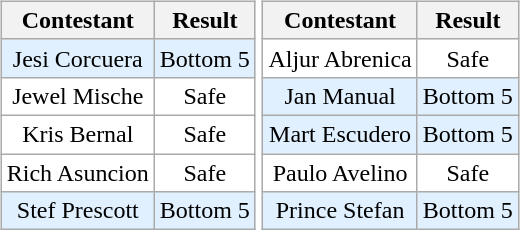<table>
<tr>
<td><br><table class="wikitable sortable nowrap" style="margin:auto; text-align:center">
<tr>
<th scope="col">Contestant</th>
<th scope="col">Result</th>
</tr>
<tr>
<td bgcolor=#e0f0ff>Jesi Corcuera</td>
<td bgcolor=#e0f0ff>Bottom 5</td>
</tr>
<tr>
<td bgcolor=#FFFFFF>Jewel Mische</td>
<td bgcolor=#FFFFFF>Safe</td>
</tr>
<tr>
<td bgcolor=#FFFFFF>Kris Bernal</td>
<td bgcolor=#FFFFFF>Safe</td>
</tr>
<tr>
<td bgcolor=#FFFFFF>Rich Asuncion</td>
<td bgcolor=#FFFFFF>Safe</td>
</tr>
<tr>
<td bgcolor=#e0f0ff>Stef Prescott</td>
<td bgcolor=#e0f0ff>Bottom 5</td>
</tr>
</table>
</td>
<td><br><table class="wikitable sortable nowrap" style="margin:auto; text-align:center">
<tr>
<th scope="col">Contestant</th>
<th scope="col">Result</th>
</tr>
<tr>
<td bgcolor=#FFFFFF>Aljur Abrenica</td>
<td bgcolor=#FFFFFF>Safe</td>
</tr>
<tr>
<td bgcolor=#e0f0ff>Jan Manual</td>
<td bgcolor=#e0f0ff>Bottom 5</td>
</tr>
<tr>
<td bgcolor=#e0f0ff>Mart Escudero</td>
<td bgcolor=#e0f0ff>Bottom 5</td>
</tr>
<tr>
<td bgcolor=#FFFFFF>Paulo Avelino</td>
<td bgcolor=#FFFFFF>Safe</td>
</tr>
<tr>
<td bgcolor=#e0f0ff>Prince Stefan</td>
<td bgcolor=#e0f0ff>Bottom 5</td>
</tr>
</table>
</td>
</tr>
</table>
